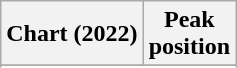<table class="wikitable sortable plainrowheaders" style="text-align:center">
<tr>
<th scope="col">Chart (2022)</th>
<th scope="col">Peak<br>position</th>
</tr>
<tr>
</tr>
<tr>
</tr>
</table>
